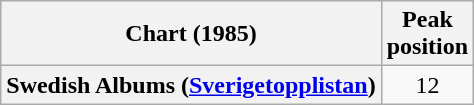<table class="wikitable plainrowheaders"  style="text-align:center">
<tr>
<th scope="col">Chart (1985)</th>
<th scope="col">Peak<br>position</th>
</tr>
<tr>
<th scope="row">Swedish Albums (<a href='#'>Sverigetopplistan</a>)</th>
<td>12</td>
</tr>
</table>
